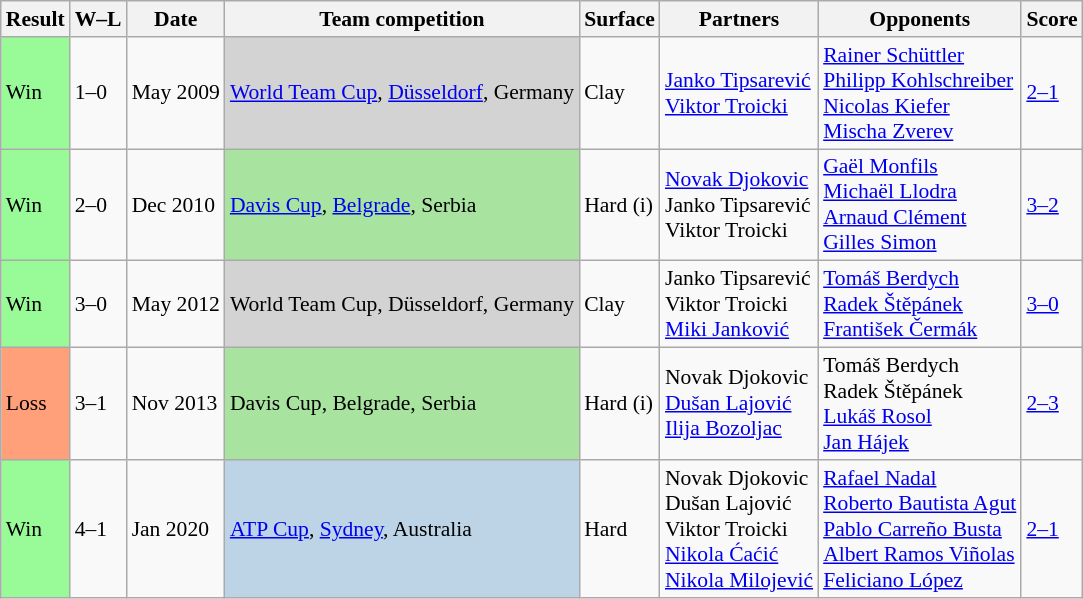<table class="sortable wikitable" style=font-size:90%>
<tr>
<th>Result</th>
<th>W–L</th>
<th>Date</th>
<th>Team competition</th>
<th>Surface</th>
<th>Partners</th>
<th>Opponents</th>
<th>Score</th>
</tr>
<tr>
<td bgcolor=98FB98>Win</td>
<td>1–0</td>
<td>May 2009</td>
<td bgcolor=#D3D3D3><a href='#'>World Team Cup</a>, <a href='#'>Düsseldorf</a>, Germany</td>
<td>Clay</td>
<td> <a href='#'>Janko Tipsarević</a><br> <a href='#'>Viktor Troicki</a></td>
<td> <a href='#'>Rainer Schüttler</a><br> <a href='#'>Philipp Kohlschreiber</a> <br>  <a href='#'>Nicolas Kiefer</a> <br>  <a href='#'>Mischa Zverev</a></td>
<td><a href='#'>2–1</a></td>
</tr>
<tr>
<td bgcolor=98FB98>Win</td>
<td>2–0</td>
<td>Dec 2010</td>
<td bgcolor=#A8E4A0><a href='#'>Davis Cup</a>, <a href='#'>Belgrade</a>, Serbia</td>
<td>Hard (i)</td>
<td> <a href='#'>Novak Djokovic</a><br> Janko Tipsarević<br> Viktor Troicki</td>
<td> <a href='#'>Gaël Monfils</a> <br>  <a href='#'>Michaël Llodra</a> <br>  <a href='#'>Arnaud Clément</a> <br>  <a href='#'>Gilles Simon</a></td>
<td><a href='#'>3–2</a></td>
</tr>
<tr>
<td bgcolor=98FB98>Win</td>
<td>3–0</td>
<td>May 2012</td>
<td bgcolor=#D3D3D3>World Team Cup, Düsseldorf, Germany</td>
<td>Clay</td>
<td> Janko Tipsarević<br> Viktor Troicki<br> <a href='#'>Miki Janković</a></td>
<td> <a href='#'>Tomáš Berdych</a><br> <a href='#'>Radek Štěpánek</a><br> <a href='#'>František Čermák</a></td>
<td><a href='#'>3–0</a></td>
</tr>
<tr>
<td bgcolor=FFA07A>Loss</td>
<td>3–1</td>
<td>Nov 2013</td>
<td bgcolor=#A8E4A0>Davis Cup, Belgrade, Serbia</td>
<td>Hard (i)</td>
<td> Novak Djokovic<br> <a href='#'>Dušan Lajović</a><br> <a href='#'>Ilija Bozoljac</a></td>
<td> Tomáš Berdych <br>  Radek Štěpánek <br>  <a href='#'>Lukáš Rosol</a> <br>  <a href='#'>Jan Hájek</a></td>
<td><a href='#'>2–3</a></td>
</tr>
<tr>
<td bgcolor=98FB98>Win</td>
<td>4–1</td>
<td>Jan 2020</td>
<td bgcolor=#BCD4E6><a href='#'>ATP Cup</a>, <a href='#'>Sydney</a>, Australia</td>
<td>Hard</td>
<td> Novak Djokovic<br> Dušan Lajović<br> Viktor Troicki<br> <a href='#'>Nikola Ćaćić</a><br> <a href='#'>Nikola Milojević</a></td>
<td> <a href='#'>Rafael Nadal</a><br> <a href='#'>Roberto Bautista Agut</a><br> <a href='#'>Pablo Carreño Busta</a><br> <a href='#'>Albert Ramos Viñolas</a><br> <a href='#'>Feliciano López</a></td>
<td><a href='#'>2–1</a></td>
</tr>
</table>
